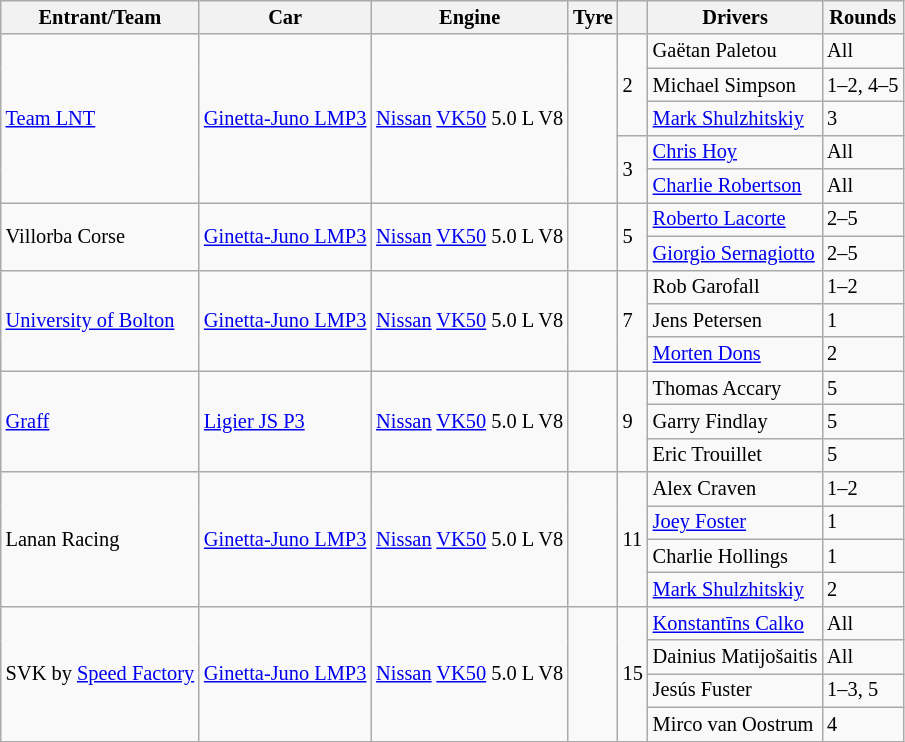<table class="wikitable" style="font-size: 85%">
<tr>
<th>Entrant/Team</th>
<th>Car</th>
<th>Engine</th>
<th>Tyre</th>
<th></th>
<th>Drivers</th>
<th>Rounds</th>
</tr>
<tr>
<td rowspan=5> <a href='#'>Team LNT</a></td>
<td rowspan=5><a href='#'>Ginetta-Juno LMP3</a></td>
<td rowspan=5><a href='#'>Nissan</a> <a href='#'>VK50</a> 5.0 L V8</td>
<td rowspan=5></td>
<td rowspan=3>2</td>
<td> Gaëtan Paletou</td>
<td>All</td>
</tr>
<tr>
<td> Michael Simpson</td>
<td>1–2, 4–5</td>
</tr>
<tr>
<td> <a href='#'>Mark Shulzhitskiy</a></td>
<td>3</td>
</tr>
<tr>
<td rowspan=2>3</td>
<td> <a href='#'>Chris Hoy</a></td>
<td>All</td>
</tr>
<tr>
<td> <a href='#'>Charlie Robertson</a></td>
<td>All</td>
</tr>
<tr>
<td rowspan=2> Villorba Corse</td>
<td rowspan=2><a href='#'>Ginetta-Juno LMP3</a></td>
<td rowspan=2><a href='#'>Nissan</a> <a href='#'>VK50</a> 5.0 L V8</td>
<td rowspan=2></td>
<td rowspan=2>5</td>
<td> <a href='#'>Roberto Lacorte</a></td>
<td>2–5</td>
</tr>
<tr>
<td> <a href='#'>Giorgio Sernagiotto</a></td>
<td>2–5</td>
</tr>
<tr>
<td rowspan=3> <a href='#'>University of Bolton</a></td>
<td rowspan=3><a href='#'>Ginetta-Juno LMP3</a></td>
<td rowspan=3><a href='#'>Nissan</a> <a href='#'>VK50</a> 5.0 L V8</td>
<td rowspan=3></td>
<td rowspan=3>7</td>
<td> Rob Garofall</td>
<td>1–2</td>
</tr>
<tr>
<td> Jens Petersen</td>
<td>1</td>
</tr>
<tr>
<td> <a href='#'>Morten Dons</a></td>
<td>2</td>
</tr>
<tr>
<td rowspan=3> <a href='#'>Graff</a></td>
<td rowspan=3><a href='#'>Ligier JS P3</a></td>
<td rowspan=3><a href='#'>Nissan</a> <a href='#'>VK50</a> 5.0 L V8</td>
<td rowspan=3></td>
<td rowspan=3>9</td>
<td> Thomas Accary</td>
<td>5</td>
</tr>
<tr>
<td> Garry Findlay</td>
<td>5</td>
</tr>
<tr>
<td> Eric Trouillet</td>
<td>5</td>
</tr>
<tr>
<td rowspan=4> Lanan Racing</td>
<td rowspan=4><a href='#'>Ginetta-Juno LMP3</a></td>
<td rowspan=4><a href='#'>Nissan</a> <a href='#'>VK50</a> 5.0 L V8</td>
<td rowspan=4></td>
<td rowspan=4>11</td>
<td> Alex Craven</td>
<td>1–2</td>
</tr>
<tr>
<td> <a href='#'>Joey Foster</a></td>
<td>1</td>
</tr>
<tr>
<td> Charlie Hollings</td>
<td>1</td>
</tr>
<tr>
<td> <a href='#'>Mark Shulzhitskiy</a></td>
<td>2</td>
</tr>
<tr>
<td rowspan=4> SVK by <a href='#'>Speed Factory</a></td>
<td rowspan=4><a href='#'>Ginetta-Juno LMP3</a></td>
<td rowspan=4><a href='#'>Nissan</a> <a href='#'>VK50</a> 5.0 L V8</td>
<td rowspan=4></td>
<td rowspan=4>15</td>
<td> <a href='#'>Konstantīns Calko</a></td>
<td>All</td>
</tr>
<tr>
<td> Dainius Matijošaitis</td>
<td>All</td>
</tr>
<tr>
<td> Jesús Fuster</td>
<td>1–3, 5</td>
</tr>
<tr>
<td> Mirco van Oostrum</td>
<td>4</td>
</tr>
</table>
